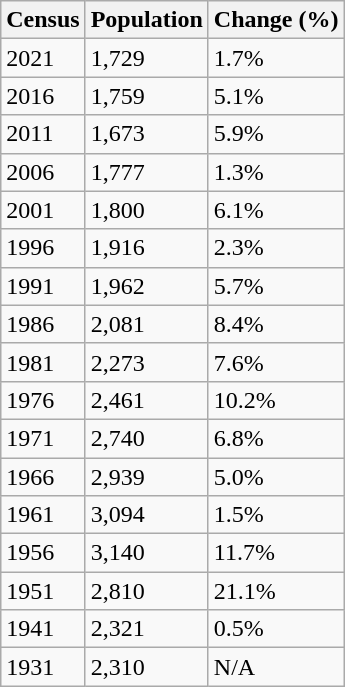<table class="wikitable">
<tr>
<th>Census</th>
<th>Population</th>
<th>Change (%)</th>
</tr>
<tr>
<td>2021</td>
<td>1,729</td>
<td> 1.7%</td>
</tr>
<tr>
<td>2016</td>
<td>1,759</td>
<td> 5.1%</td>
</tr>
<tr>
<td>2011</td>
<td>1,673</td>
<td> 5.9%</td>
</tr>
<tr>
<td>2006</td>
<td>1,777</td>
<td> 1.3%</td>
</tr>
<tr>
<td>2001</td>
<td>1,800</td>
<td> 6.1%</td>
</tr>
<tr>
<td>1996</td>
<td>1,916</td>
<td> 2.3%</td>
</tr>
<tr>
<td>1991</td>
<td>1,962</td>
<td> 5.7%</td>
</tr>
<tr>
<td>1986</td>
<td>2,081</td>
<td> 8.4%</td>
</tr>
<tr>
<td>1981</td>
<td>2,273</td>
<td> 7.6%</td>
</tr>
<tr>
<td>1976</td>
<td>2,461</td>
<td> 10.2%</td>
</tr>
<tr>
<td>1971</td>
<td>2,740</td>
<td> 6.8%</td>
</tr>
<tr>
<td>1966</td>
<td>2,939</td>
<td> 5.0%</td>
</tr>
<tr>
<td>1961</td>
<td>3,094</td>
<td> 1.5%</td>
</tr>
<tr>
<td>1956</td>
<td>3,140</td>
<td> 11.7%</td>
</tr>
<tr>
<td>1951</td>
<td>2,810</td>
<td> 21.1%</td>
</tr>
<tr>
<td>1941</td>
<td>2,321</td>
<td> 0.5%</td>
</tr>
<tr>
<td>1931</td>
<td>2,310</td>
<td>N/A</td>
</tr>
</table>
